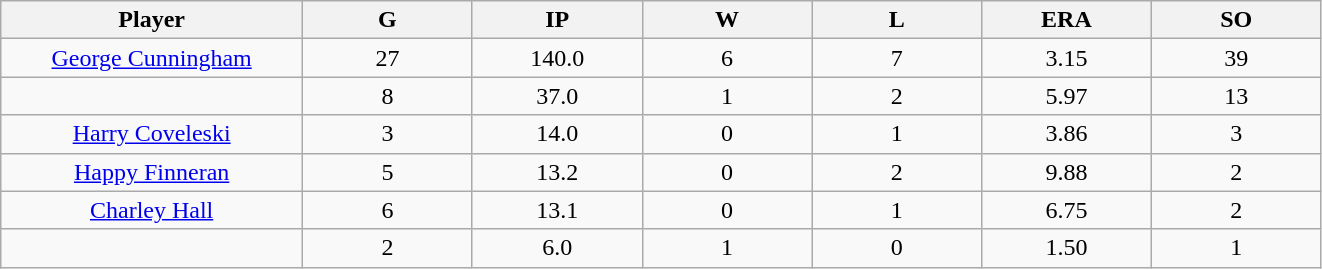<table class="wikitable sortable">
<tr>
<th bgcolor="#DDDDFF" width="16%">Player</th>
<th bgcolor="#DDDDFF" width="9%">G</th>
<th bgcolor="#DDDDFF" width="9%">IP</th>
<th bgcolor="#DDDDFF" width="9%">W</th>
<th bgcolor="#DDDDFF" width="9%">L</th>
<th bgcolor="#DDDDFF" width="9%">ERA</th>
<th bgcolor="#DDDDFF" width="9%">SO</th>
</tr>
<tr align="center">
<td><a href='#'>George Cunningham</a></td>
<td>27</td>
<td>140.0</td>
<td>6</td>
<td>7</td>
<td>3.15</td>
<td>39</td>
</tr>
<tr align=center>
<td></td>
<td>8</td>
<td>37.0</td>
<td>1</td>
<td>2</td>
<td>5.97</td>
<td>13</td>
</tr>
<tr align="center">
<td><a href='#'>Harry Coveleski</a></td>
<td>3</td>
<td>14.0</td>
<td>0</td>
<td>1</td>
<td>3.86</td>
<td>3</td>
</tr>
<tr align=center>
<td><a href='#'>Happy Finneran</a></td>
<td>5</td>
<td>13.2</td>
<td>0</td>
<td>2</td>
<td>9.88</td>
<td>2</td>
</tr>
<tr align=center>
<td><a href='#'>Charley Hall</a></td>
<td>6</td>
<td>13.1</td>
<td>0</td>
<td>1</td>
<td>6.75</td>
<td>2</td>
</tr>
<tr align=center>
<td></td>
<td>2</td>
<td>6.0</td>
<td>1</td>
<td>0</td>
<td>1.50</td>
<td>1</td>
</tr>
</table>
